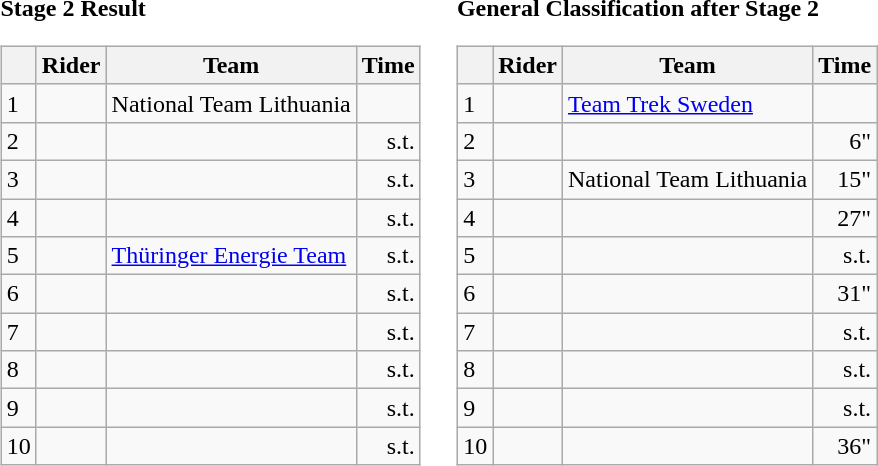<table>
<tr>
<td><strong>Stage 2 Result</strong><br><table class="wikitable">
<tr>
<th></th>
<th>Rider</th>
<th>Team</th>
<th>Time</th>
</tr>
<tr>
<td>1</td>
<td> </td>
<td>National Team Lithuania</td>
<td align="right"></td>
</tr>
<tr>
<td>2</td>
<td></td>
<td></td>
<td align="right">s.t.</td>
</tr>
<tr>
<td>3</td>
<td></td>
<td></td>
<td align="right">s.t.</td>
</tr>
<tr>
<td>4</td>
<td></td>
<td></td>
<td align="right">s.t.</td>
</tr>
<tr>
<td>5</td>
<td></td>
<td><a href='#'>Thüringer Energie Team</a></td>
<td align="right">s.t.</td>
</tr>
<tr>
<td>6</td>
<td></td>
<td></td>
<td align="right">s.t.</td>
</tr>
<tr>
<td>7</td>
<td></td>
<td></td>
<td align="right">s.t.</td>
</tr>
<tr>
<td>8</td>
<td></td>
<td></td>
<td align="right">s.t.</td>
</tr>
<tr>
<td>9</td>
<td></td>
<td></td>
<td align="right">s.t.</td>
</tr>
<tr>
<td>10</td>
<td></td>
<td></td>
<td align="right">s.t.</td>
</tr>
</table>
</td>
<td></td>
<td><strong>General Classification after Stage 2</strong><br><table class="wikitable">
<tr>
<th></th>
<th>Rider</th>
<th>Team</th>
<th>Time</th>
</tr>
<tr>
<td>1</td>
<td>  </td>
<td><a href='#'>Team Trek Sweden</a></td>
<td align="right"></td>
</tr>
<tr>
<td>2</td>
<td> </td>
<td></td>
<td align="right">6"</td>
</tr>
<tr>
<td>3</td>
<td> </td>
<td>National Team Lithuania</td>
<td align="right">15"</td>
</tr>
<tr>
<td>4</td>
<td></td>
<td></td>
<td align="right">27"</td>
</tr>
<tr>
<td>5</td>
<td></td>
<td></td>
<td align="right">s.t.</td>
</tr>
<tr>
<td>6</td>
<td></td>
<td></td>
<td align="right">31"</td>
</tr>
<tr>
<td>7</td>
<td></td>
<td></td>
<td align="right">s.t.</td>
</tr>
<tr>
<td>8</td>
<td></td>
<td></td>
<td align="right">s.t.</td>
</tr>
<tr>
<td>9</td>
<td></td>
<td></td>
<td align="right">s.t.</td>
</tr>
<tr>
<td>10</td>
<td></td>
<td></td>
<td align="right">36"</td>
</tr>
</table>
</td>
</tr>
</table>
